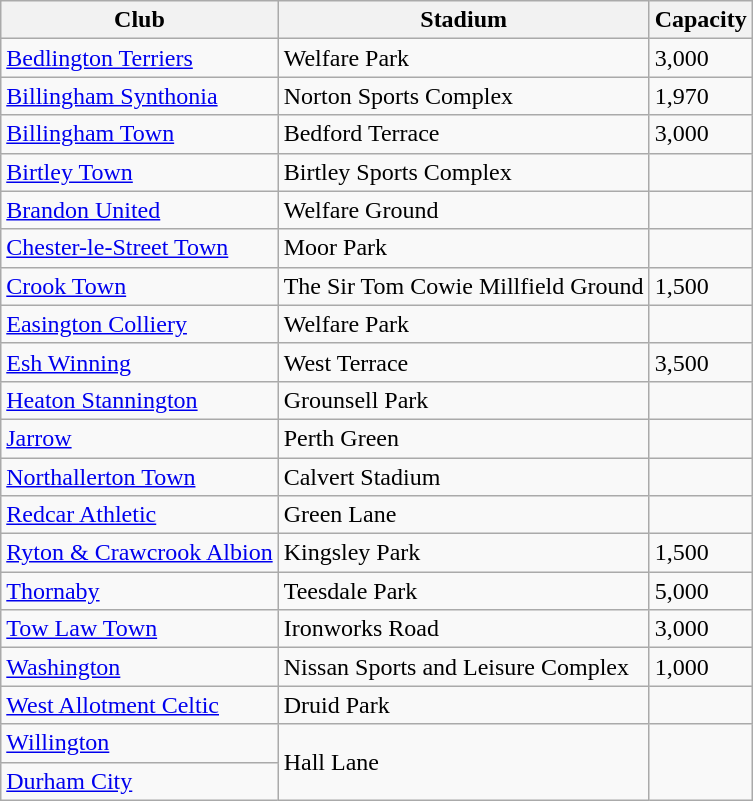<table class="wikitable sortable">
<tr>
<th>Club</th>
<th>Stadium</th>
<th>Capacity</th>
</tr>
<tr>
<td><a href='#'>Bedlington Terriers</a></td>
<td>Welfare Park</td>
<td>3,000</td>
</tr>
<tr>
<td><a href='#'>Billingham Synthonia</a></td>
<td>Norton Sports Complex</td>
<td>1,970</td>
</tr>
<tr>
<td><a href='#'>Billingham Town</a></td>
<td>Bedford Terrace</td>
<td>3,000</td>
</tr>
<tr>
<td><a href='#'>Birtley Town</a></td>
<td>Birtley Sports Complex</td>
<td></td>
</tr>
<tr>
<td><a href='#'>Brandon United</a></td>
<td>Welfare Ground</td>
<td></td>
</tr>
<tr>
<td><a href='#'>Chester-le-Street Town</a></td>
<td>Moor Park</td>
<td></td>
</tr>
<tr>
<td><a href='#'>Crook Town</a></td>
<td>The Sir Tom Cowie Millfield Ground</td>
<td>1,500</td>
</tr>
<tr>
<td><a href='#'>Easington Colliery</a></td>
<td>Welfare Park</td>
<td></td>
</tr>
<tr>
<td><a href='#'>Esh Winning</a></td>
<td>West Terrace</td>
<td>3,500</td>
</tr>
<tr>
<td><a href='#'>Heaton Stannington</a></td>
<td>Grounsell Park</td>
<td></td>
</tr>
<tr>
<td><a href='#'>Jarrow</a></td>
<td>Perth Green</td>
<td></td>
</tr>
<tr>
<td><a href='#'>Northallerton Town</a></td>
<td>Calvert Stadium</td>
<td></td>
</tr>
<tr>
<td><a href='#'>Redcar Athletic</a></td>
<td>Green Lane</td>
<td></td>
</tr>
<tr>
<td><a href='#'>Ryton & Crawcrook Albion</a></td>
<td>Kingsley Park</td>
<td>1,500</td>
</tr>
<tr>
<td><a href='#'>Thornaby</a></td>
<td>Teesdale Park</td>
<td>5,000</td>
</tr>
<tr>
<td><a href='#'>Tow Law Town</a></td>
<td>Ironworks Road</td>
<td>3,000</td>
</tr>
<tr>
<td><a href='#'>Washington</a></td>
<td>Nissan Sports and Leisure Complex</td>
<td>1,000</td>
</tr>
<tr>
<td><a href='#'>West Allotment Celtic</a></td>
<td>Druid Park</td>
<td></td>
</tr>
<tr>
<td><a href='#'>Willington</a></td>
<td rowspan=2>Hall Lane</td>
<td rowspan=2></td>
</tr>
<tr>
<td><a href='#'>Durham City</a></td>
</tr>
</table>
